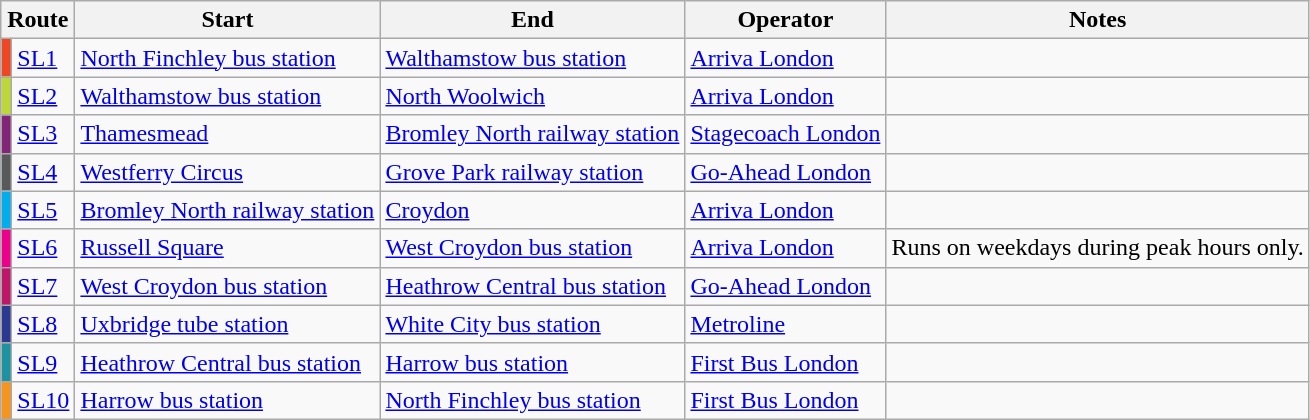<table class="wikitable sortable">
<tr>
<th colspan="2">Route</th>
<th>Start</th>
<th>End</th>
<th>Operator</th>
<th>Notes</th>
</tr>
<tr>
<td style="background:#EF4624;"></td>
<td><a href='#'>SL1</a></td>
<td><a href='#'>North Finchley bus station</a></td>
<td><a href='#'>Walthamstow bus station</a></td>
<td><a href='#'>Arriva London</a></td>
<td></td>
</tr>
<tr>
<td style="background:#BDD638;"></td>
<td><a href='#'>SL2</a></td>
<td><a href='#'>Walthamstow bus station</a></td>
<td><a href='#'>North Woolwich</a></td>
<td><a href='#'>Arriva London</a></td>
<td></td>
</tr>
<tr>
<td style="background:#822478;"></td>
<td><a href='#'>SL3</a></td>
<td><a href='#'>Thamesmead</a></td>
<td><a href='#'>Bromley North railway station</a></td>
<td><a href='#'>Stagecoach London</a></td>
<td></td>
</tr>
<tr>
<td style="background:#58595B;"></td>
<td><a href='#'>SL4</a></td>
<td><a href='#'>Westferry Circus</a></td>
<td><a href='#'>Grove Park railway station</a></td>
<td><a href='#'>Go-Ahead London</a></td>
<td></td>
</tr>
<tr>
<td style="background:#00AEEF;"></td>
<td><a href='#'>SL5</a></td>
<td><a href='#'>Bromley North railway station</a></td>
<td><a href='#'>Croydon</a></td>
<td><a href='#'>Arriva London</a></td>
<td></td>
</tr>
<tr>
<td style="background:#EC008C;"></td>
<td><a href='#'>SL6</a></td>
<td><a href='#'>Russell Square</a></td>
<td><a href='#'>West Croydon bus station</a></td>
<td><a href='#'>Arriva London</a></td>
<td>Runs on weekdays during peak hours only.</td>
</tr>
<tr>
<td style="background:#BE1769;"></td>
<td><a href='#'>SL7</a></td>
<td><a href='#'>West Croydon bus station</a></td>
<td><a href='#'>Heathrow Central bus station</a></td>
<td><a href='#'>Go-Ahead London</a></td>
<td></td>
</tr>
<tr>
<td style="background:#2B3990;"></td>
<td><a href='#'>SL8</a></td>
<td><a href='#'>Uxbridge tube station</a></td>
<td><a href='#'>White City bus station</a></td>
<td><a href='#'>Metroline</a></td>
<td></td>
</tr>
<tr>
<td style="background:#1D92A0;"></td>
<td><a href='#'>SL9</a></td>
<td><a href='#'>Heathrow Central bus station</a></td>
<td><a href='#'>Harrow bus station</a></td>
<td><a href='#'>First Bus London</a></td>
<td></td>
</tr>
<tr>
<td style="background:#F7941D;"></td>
<td><a href='#'>SL10</a></td>
<td><a href='#'>Harrow bus station</a></td>
<td><a href='#'>North Finchley bus station</a></td>
<td><a href='#'>First Bus London</a></td>
<td></td>
</tr>
</table>
